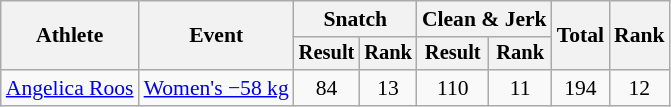<table class="wikitable" style="font-size:90%">
<tr>
<th rowspan="2">Athlete</th>
<th rowspan="2">Event</th>
<th colspan="2">Snatch</th>
<th colspan="2">Clean & Jerk</th>
<th rowspan="2">Total</th>
<th rowspan="2">Rank</th>
</tr>
<tr style="font-size:95%">
<th>Result</th>
<th>Rank</th>
<th>Result</th>
<th>Rank</th>
</tr>
<tr align=center>
<td align=left><a href='#'>Angelica Roos</a></td>
<td align=left><a href='#'>Women's −58 kg</a></td>
<td>84</td>
<td>13</td>
<td>110</td>
<td>11</td>
<td>194</td>
<td>12</td>
</tr>
</table>
